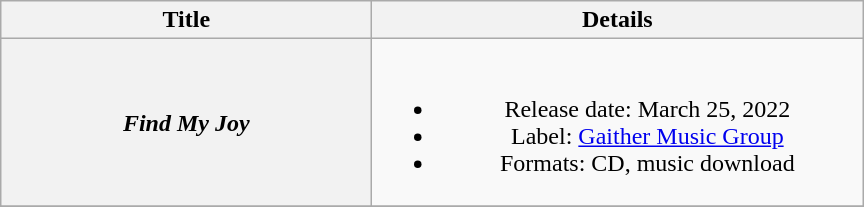<table class="wikitable plainrowheaders" style="text-align:center;">
<tr>
<th style="width:15em;">Title</th>
<th style="width:20em;">Details</th>
</tr>
<tr>
<th scope="row"><em>Find My Joy</em></th>
<td><br><ul><li>Release date: March 25, 2022</li><li>Label: <a href='#'>Gaither Music Group</a></li><li>Formats: CD, music download</li></ul></td>
</tr>
<tr>
</tr>
</table>
